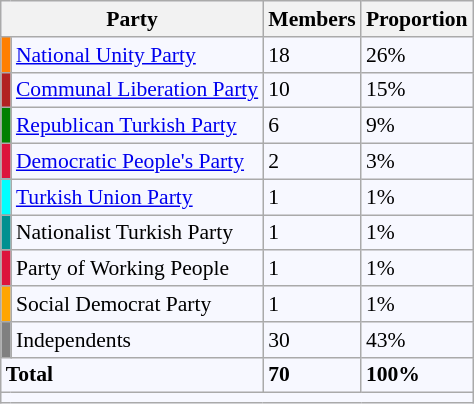<table class=wikitable style="border:1px solid #8888aa; background-color:#f7f8ff; padding:0px; font-size:90%;">
<tr>
<th colspan="2">Party</th>
<th>Members</th>
<th>Proportion</th>
</tr>
<tr>
<td style="background: #FF7F00"></td>
<td><a href='#'>National Unity Party</a></td>
<td>18</td>
<td>26%</td>
</tr>
<tr>
<td style="background: #B22222"></td>
<td><a href='#'>Communal Liberation Party</a></td>
<td>10</td>
<td>15%</td>
</tr>
<tr>
<td style="background: #008000"></td>
<td><a href='#'>Republican Turkish Party</a></td>
<td>6</td>
<td>9%</td>
</tr>
<tr>
<td style="background: #DC143C"></td>
<td><a href='#'>Democratic People's Party</a></td>
<td>2</td>
<td>3%</td>
</tr>
<tr>
<td style="background: #00FFFF"></td>
<td><a href='#'>Turkish Union Party</a></td>
<td>1</td>
<td>1%</td>
</tr>
<tr>
<td style="background: #009090"></td>
<td>Nationalist Turkish Party</td>
<td>1</td>
<td>1%</td>
</tr>
<tr>
<td style="background: #DC143C"></td>
<td>Party of Working People</td>
<td>1</td>
<td>1%</td>
</tr>
<tr>
<td style="background: orange"></td>
<td>Social Democrat Party</td>
<td>1</td>
<td>1%</td>
</tr>
<tr>
<td style="background: gray"></td>
<td>Independents</td>
<td>30</td>
<td>43%</td>
</tr>
<tr>
<td colspan="2"><strong>Total</strong></td>
<td><strong>70</strong></td>
<td><strong>100%</strong></td>
</tr>
<tr>
<td colspan="7"></td>
</tr>
</table>
